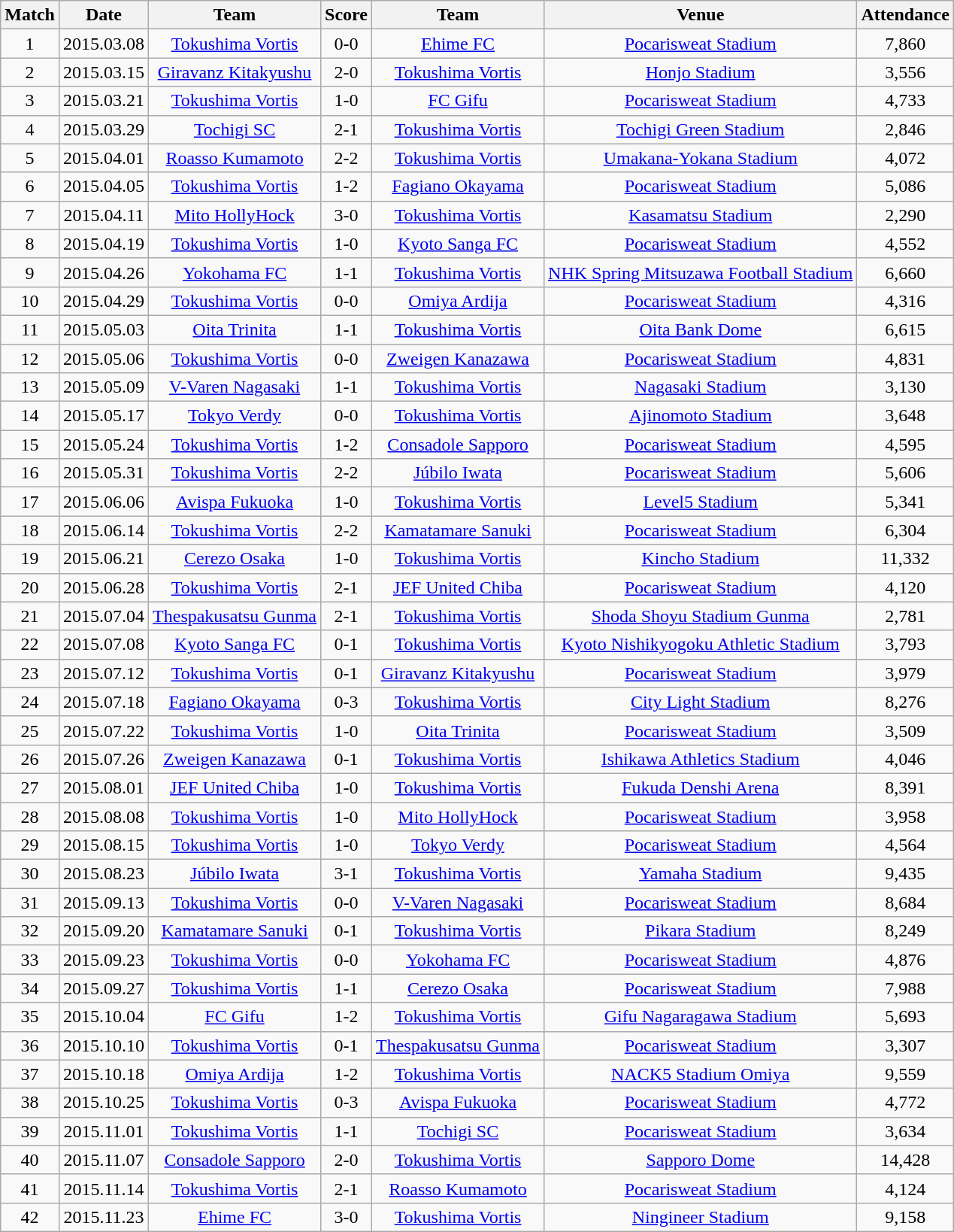<table class="wikitable" style="text-align:center;">
<tr>
<th>Match</th>
<th>Date</th>
<th>Team</th>
<th>Score</th>
<th>Team</th>
<th>Venue</th>
<th>Attendance</th>
</tr>
<tr>
<td>1</td>
<td>2015.03.08</td>
<td><a href='#'>Tokushima Vortis</a></td>
<td>0-0</td>
<td><a href='#'>Ehime FC</a></td>
<td><a href='#'>Pocarisweat Stadium</a></td>
<td>7,860</td>
</tr>
<tr>
<td>2</td>
<td>2015.03.15</td>
<td><a href='#'>Giravanz Kitakyushu</a></td>
<td>2-0</td>
<td><a href='#'>Tokushima Vortis</a></td>
<td><a href='#'>Honjo Stadium</a></td>
<td>3,556</td>
</tr>
<tr>
<td>3</td>
<td>2015.03.21</td>
<td><a href='#'>Tokushima Vortis</a></td>
<td>1-0</td>
<td><a href='#'>FC Gifu</a></td>
<td><a href='#'>Pocarisweat Stadium</a></td>
<td>4,733</td>
</tr>
<tr>
<td>4</td>
<td>2015.03.29</td>
<td><a href='#'>Tochigi SC</a></td>
<td>2-1</td>
<td><a href='#'>Tokushima Vortis</a></td>
<td><a href='#'>Tochigi Green Stadium</a></td>
<td>2,846</td>
</tr>
<tr>
<td>5</td>
<td>2015.04.01</td>
<td><a href='#'>Roasso Kumamoto</a></td>
<td>2-2</td>
<td><a href='#'>Tokushima Vortis</a></td>
<td><a href='#'>Umakana-Yokana Stadium</a></td>
<td>4,072</td>
</tr>
<tr>
<td>6</td>
<td>2015.04.05</td>
<td><a href='#'>Tokushima Vortis</a></td>
<td>1-2</td>
<td><a href='#'>Fagiano Okayama</a></td>
<td><a href='#'>Pocarisweat Stadium</a></td>
<td>5,086</td>
</tr>
<tr>
<td>7</td>
<td>2015.04.11</td>
<td><a href='#'>Mito HollyHock</a></td>
<td>3-0</td>
<td><a href='#'>Tokushima Vortis</a></td>
<td><a href='#'>Kasamatsu Stadium</a></td>
<td>2,290</td>
</tr>
<tr>
<td>8</td>
<td>2015.04.19</td>
<td><a href='#'>Tokushima Vortis</a></td>
<td>1-0</td>
<td><a href='#'>Kyoto Sanga FC</a></td>
<td><a href='#'>Pocarisweat Stadium</a></td>
<td>4,552</td>
</tr>
<tr>
<td>9</td>
<td>2015.04.26</td>
<td><a href='#'>Yokohama FC</a></td>
<td>1-1</td>
<td><a href='#'>Tokushima Vortis</a></td>
<td><a href='#'>NHK Spring Mitsuzawa Football Stadium</a></td>
<td>6,660</td>
</tr>
<tr>
<td>10</td>
<td>2015.04.29</td>
<td><a href='#'>Tokushima Vortis</a></td>
<td>0-0</td>
<td><a href='#'>Omiya Ardija</a></td>
<td><a href='#'>Pocarisweat Stadium</a></td>
<td>4,316</td>
</tr>
<tr>
<td>11</td>
<td>2015.05.03</td>
<td><a href='#'>Oita Trinita</a></td>
<td>1-1</td>
<td><a href='#'>Tokushima Vortis</a></td>
<td><a href='#'>Oita Bank Dome</a></td>
<td>6,615</td>
</tr>
<tr>
<td>12</td>
<td>2015.05.06</td>
<td><a href='#'>Tokushima Vortis</a></td>
<td>0-0</td>
<td><a href='#'>Zweigen Kanazawa</a></td>
<td><a href='#'>Pocarisweat Stadium</a></td>
<td>4,831</td>
</tr>
<tr>
<td>13</td>
<td>2015.05.09</td>
<td><a href='#'>V-Varen Nagasaki</a></td>
<td>1-1</td>
<td><a href='#'>Tokushima Vortis</a></td>
<td><a href='#'>Nagasaki Stadium</a></td>
<td>3,130</td>
</tr>
<tr>
<td>14</td>
<td>2015.05.17</td>
<td><a href='#'>Tokyo Verdy</a></td>
<td>0-0</td>
<td><a href='#'>Tokushima Vortis</a></td>
<td><a href='#'>Ajinomoto Stadium</a></td>
<td>3,648</td>
</tr>
<tr>
<td>15</td>
<td>2015.05.24</td>
<td><a href='#'>Tokushima Vortis</a></td>
<td>1-2</td>
<td><a href='#'>Consadole Sapporo</a></td>
<td><a href='#'>Pocarisweat Stadium</a></td>
<td>4,595</td>
</tr>
<tr>
<td>16</td>
<td>2015.05.31</td>
<td><a href='#'>Tokushima Vortis</a></td>
<td>2-2</td>
<td><a href='#'>Júbilo Iwata</a></td>
<td><a href='#'>Pocarisweat Stadium</a></td>
<td>5,606</td>
</tr>
<tr>
<td>17</td>
<td>2015.06.06</td>
<td><a href='#'>Avispa Fukuoka</a></td>
<td>1-0</td>
<td><a href='#'>Tokushima Vortis</a></td>
<td><a href='#'>Level5 Stadium</a></td>
<td>5,341</td>
</tr>
<tr>
<td>18</td>
<td>2015.06.14</td>
<td><a href='#'>Tokushima Vortis</a></td>
<td>2-2</td>
<td><a href='#'>Kamatamare Sanuki</a></td>
<td><a href='#'>Pocarisweat Stadium</a></td>
<td>6,304</td>
</tr>
<tr>
<td>19</td>
<td>2015.06.21</td>
<td><a href='#'>Cerezo Osaka</a></td>
<td>1-0</td>
<td><a href='#'>Tokushima Vortis</a></td>
<td><a href='#'>Kincho Stadium</a></td>
<td>11,332</td>
</tr>
<tr>
<td>20</td>
<td>2015.06.28</td>
<td><a href='#'>Tokushima Vortis</a></td>
<td>2-1</td>
<td><a href='#'>JEF United Chiba</a></td>
<td><a href='#'>Pocarisweat Stadium</a></td>
<td>4,120</td>
</tr>
<tr>
<td>21</td>
<td>2015.07.04</td>
<td><a href='#'>Thespakusatsu Gunma</a></td>
<td>2-1</td>
<td><a href='#'>Tokushima Vortis</a></td>
<td><a href='#'>Shoda Shoyu Stadium Gunma</a></td>
<td>2,781</td>
</tr>
<tr>
<td>22</td>
<td>2015.07.08</td>
<td><a href='#'>Kyoto Sanga FC</a></td>
<td>0-1</td>
<td><a href='#'>Tokushima Vortis</a></td>
<td><a href='#'>Kyoto Nishikyogoku Athletic Stadium</a></td>
<td>3,793</td>
</tr>
<tr>
<td>23</td>
<td>2015.07.12</td>
<td><a href='#'>Tokushima Vortis</a></td>
<td>0-1</td>
<td><a href='#'>Giravanz Kitakyushu</a></td>
<td><a href='#'>Pocarisweat Stadium</a></td>
<td>3,979</td>
</tr>
<tr>
<td>24</td>
<td>2015.07.18</td>
<td><a href='#'>Fagiano Okayama</a></td>
<td>0-3</td>
<td><a href='#'>Tokushima Vortis</a></td>
<td><a href='#'>City Light Stadium</a></td>
<td>8,276</td>
</tr>
<tr>
<td>25</td>
<td>2015.07.22</td>
<td><a href='#'>Tokushima Vortis</a></td>
<td>1-0</td>
<td><a href='#'>Oita Trinita</a></td>
<td><a href='#'>Pocarisweat Stadium</a></td>
<td>3,509</td>
</tr>
<tr>
<td>26</td>
<td>2015.07.26</td>
<td><a href='#'>Zweigen Kanazawa</a></td>
<td>0-1</td>
<td><a href='#'>Tokushima Vortis</a></td>
<td><a href='#'>Ishikawa Athletics Stadium</a></td>
<td>4,046</td>
</tr>
<tr>
<td>27</td>
<td>2015.08.01</td>
<td><a href='#'>JEF United Chiba</a></td>
<td>1-0</td>
<td><a href='#'>Tokushima Vortis</a></td>
<td><a href='#'>Fukuda Denshi Arena</a></td>
<td>8,391</td>
</tr>
<tr>
<td>28</td>
<td>2015.08.08</td>
<td><a href='#'>Tokushima Vortis</a></td>
<td>1-0</td>
<td><a href='#'>Mito HollyHock</a></td>
<td><a href='#'>Pocarisweat Stadium</a></td>
<td>3,958</td>
</tr>
<tr>
<td>29</td>
<td>2015.08.15</td>
<td><a href='#'>Tokushima Vortis</a></td>
<td>1-0</td>
<td><a href='#'>Tokyo Verdy</a></td>
<td><a href='#'>Pocarisweat Stadium</a></td>
<td>4,564</td>
</tr>
<tr>
<td>30</td>
<td>2015.08.23</td>
<td><a href='#'>Júbilo Iwata</a></td>
<td>3-1</td>
<td><a href='#'>Tokushima Vortis</a></td>
<td><a href='#'>Yamaha Stadium</a></td>
<td>9,435</td>
</tr>
<tr>
<td>31</td>
<td>2015.09.13</td>
<td><a href='#'>Tokushima Vortis</a></td>
<td>0-0</td>
<td><a href='#'>V-Varen Nagasaki</a></td>
<td><a href='#'>Pocarisweat Stadium</a></td>
<td>8,684</td>
</tr>
<tr>
<td>32</td>
<td>2015.09.20</td>
<td><a href='#'>Kamatamare Sanuki</a></td>
<td>0-1</td>
<td><a href='#'>Tokushima Vortis</a></td>
<td><a href='#'>Pikara Stadium</a></td>
<td>8,249</td>
</tr>
<tr>
<td>33</td>
<td>2015.09.23</td>
<td><a href='#'>Tokushima Vortis</a></td>
<td>0-0</td>
<td><a href='#'>Yokohama FC</a></td>
<td><a href='#'>Pocarisweat Stadium</a></td>
<td>4,876</td>
</tr>
<tr>
<td>34</td>
<td>2015.09.27</td>
<td><a href='#'>Tokushima Vortis</a></td>
<td>1-1</td>
<td><a href='#'>Cerezo Osaka</a></td>
<td><a href='#'>Pocarisweat Stadium</a></td>
<td>7,988</td>
</tr>
<tr>
<td>35</td>
<td>2015.10.04</td>
<td><a href='#'>FC Gifu</a></td>
<td>1-2</td>
<td><a href='#'>Tokushima Vortis</a></td>
<td><a href='#'>Gifu Nagaragawa Stadium</a></td>
<td>5,693</td>
</tr>
<tr>
<td>36</td>
<td>2015.10.10</td>
<td><a href='#'>Tokushima Vortis</a></td>
<td>0-1</td>
<td><a href='#'>Thespakusatsu Gunma</a></td>
<td><a href='#'>Pocarisweat Stadium</a></td>
<td>3,307</td>
</tr>
<tr>
<td>37</td>
<td>2015.10.18</td>
<td><a href='#'>Omiya Ardija</a></td>
<td>1-2</td>
<td><a href='#'>Tokushima Vortis</a></td>
<td><a href='#'>NACK5 Stadium Omiya</a></td>
<td>9,559</td>
</tr>
<tr>
<td>38</td>
<td>2015.10.25</td>
<td><a href='#'>Tokushima Vortis</a></td>
<td>0-3</td>
<td><a href='#'>Avispa Fukuoka</a></td>
<td><a href='#'>Pocarisweat Stadium</a></td>
<td>4,772</td>
</tr>
<tr>
<td>39</td>
<td>2015.11.01</td>
<td><a href='#'>Tokushima Vortis</a></td>
<td>1-1</td>
<td><a href='#'>Tochigi SC</a></td>
<td><a href='#'>Pocarisweat Stadium</a></td>
<td>3,634</td>
</tr>
<tr>
<td>40</td>
<td>2015.11.07</td>
<td><a href='#'>Consadole Sapporo</a></td>
<td>2-0</td>
<td><a href='#'>Tokushima Vortis</a></td>
<td><a href='#'>Sapporo Dome</a></td>
<td>14,428</td>
</tr>
<tr>
<td>41</td>
<td>2015.11.14</td>
<td><a href='#'>Tokushima Vortis</a></td>
<td>2-1</td>
<td><a href='#'>Roasso Kumamoto</a></td>
<td><a href='#'>Pocarisweat Stadium</a></td>
<td>4,124</td>
</tr>
<tr>
<td>42</td>
<td>2015.11.23</td>
<td><a href='#'>Ehime FC</a></td>
<td>3-0</td>
<td><a href='#'>Tokushima Vortis</a></td>
<td><a href='#'>Ningineer Stadium</a></td>
<td>9,158</td>
</tr>
</table>
